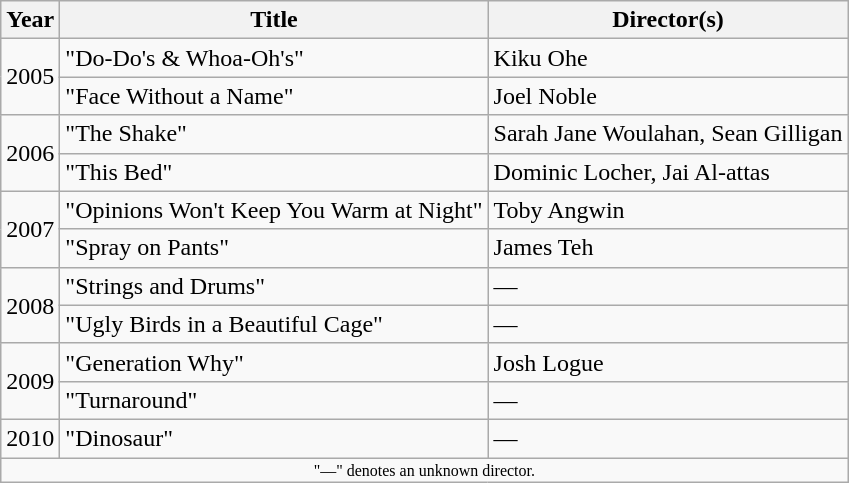<table class="wikitable">
<tr>
<th>Year</th>
<th>Title</th>
<th>Director(s)</th>
</tr>
<tr>
<td rowspan="2">2005</td>
<td>"Do-Do's & Whoa-Oh's"</td>
<td>Kiku Ohe</td>
</tr>
<tr>
<td>"Face Without a Name"</td>
<td>Joel Noble</td>
</tr>
<tr>
<td rowspan="2">2006</td>
<td>"The Shake"</td>
<td>Sarah Jane Woulahan, Sean Gilligan</td>
</tr>
<tr>
<td>"This Bed"</td>
<td>Dominic Locher, Jai Al-attas</td>
</tr>
<tr>
<td rowspan="2">2007</td>
<td>"Opinions Won't Keep You Warm at Night"</td>
<td>Toby Angwin</td>
</tr>
<tr>
<td>"Spray on Pants"</td>
<td>James Teh</td>
</tr>
<tr>
<td rowspan="2">2008</td>
<td>"Strings and Drums"</td>
<td>—</td>
</tr>
<tr>
<td>"Ugly Birds in a Beautiful Cage"</td>
<td>—</td>
</tr>
<tr>
<td rowspan="2">2009</td>
<td>"Generation Why"</td>
<td>Josh Logue</td>
</tr>
<tr>
<td>"Turnaround"</td>
<td>—</td>
</tr>
<tr>
<td>2010</td>
<td>"Dinosaur"</td>
<td>—</td>
</tr>
<tr>
<td colspan="4" style="text-align:center; font-size: 8pt">"—" denotes an unknown director.</td>
</tr>
</table>
